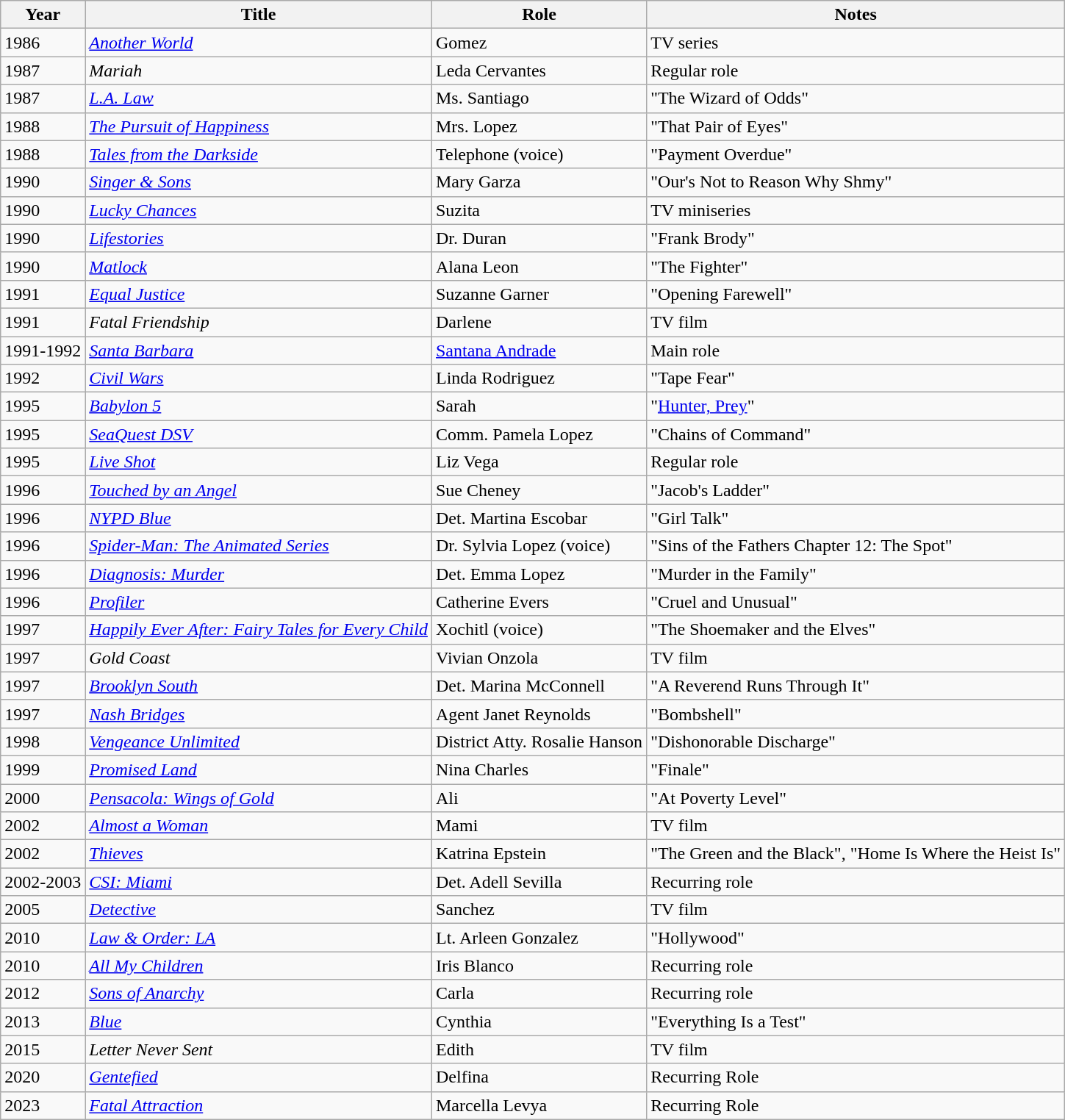<table class="wikitable sortable">
<tr>
<th>Year</th>
<th>Title</th>
<th>Role</th>
<th class="unsortable">Notes</th>
</tr>
<tr>
<td>1986</td>
<td><em><a href='#'>Another World</a></em></td>
<td>Gomez</td>
<td>TV series</td>
</tr>
<tr>
<td>1987</td>
<td><em>Mariah</em></td>
<td>Leda Cervantes</td>
<td>Regular role</td>
</tr>
<tr>
<td>1987</td>
<td><em><a href='#'>L.A. Law</a></em></td>
<td>Ms. Santiago</td>
<td>"The Wizard of Odds"</td>
</tr>
<tr>
<td>1988</td>
<td><em><a href='#'>The Pursuit of Happiness</a></em></td>
<td>Mrs. Lopez</td>
<td>"That Pair of Eyes"</td>
</tr>
<tr>
<td>1988</td>
<td><em><a href='#'>Tales from the Darkside</a></em></td>
<td>Telephone (voice)</td>
<td>"Payment Overdue"</td>
</tr>
<tr>
<td>1990</td>
<td><em><a href='#'>Singer & Sons</a></em></td>
<td>Mary Garza</td>
<td>"Our's Not to Reason Why Shmy"</td>
</tr>
<tr>
<td>1990</td>
<td><em><a href='#'>Lucky Chances</a></em></td>
<td>Suzita</td>
<td>TV miniseries</td>
</tr>
<tr>
<td>1990</td>
<td><em><a href='#'>Lifestories</a></em></td>
<td>Dr. Duran</td>
<td>"Frank Brody"</td>
</tr>
<tr>
<td>1990</td>
<td><em><a href='#'>Matlock</a></em></td>
<td>Alana Leon</td>
<td>"The Fighter"</td>
</tr>
<tr>
<td>1991</td>
<td><em><a href='#'>Equal Justice</a></em></td>
<td>Suzanne Garner</td>
<td>"Opening Farewell"</td>
</tr>
<tr>
<td>1991</td>
<td><em>Fatal Friendship</em></td>
<td>Darlene</td>
<td>TV film</td>
</tr>
<tr>
<td>1991-1992</td>
<td><em><a href='#'>Santa Barbara</a></em></td>
<td><a href='#'>Santana Andrade</a></td>
<td>Main role</td>
</tr>
<tr>
<td>1992</td>
<td><em><a href='#'>Civil Wars</a></em></td>
<td>Linda Rodriguez</td>
<td>"Tape Fear"</td>
</tr>
<tr>
<td>1995</td>
<td><em><a href='#'>Babylon 5</a></em></td>
<td>Sarah</td>
<td>"<a href='#'>Hunter, Prey</a>"</td>
</tr>
<tr>
<td>1995</td>
<td><em><a href='#'>SeaQuest DSV</a></em></td>
<td>Comm. Pamela Lopez</td>
<td>"Chains of Command"</td>
</tr>
<tr>
<td>1995</td>
<td><em><a href='#'>Live Shot</a></em></td>
<td>Liz Vega</td>
<td>Regular role</td>
</tr>
<tr>
<td>1996</td>
<td><em><a href='#'>Touched by an Angel</a></em></td>
<td>Sue Cheney</td>
<td>"Jacob's Ladder"</td>
</tr>
<tr>
<td>1996</td>
<td><em><a href='#'>NYPD Blue</a></em></td>
<td>Det. Martina Escobar</td>
<td>"Girl Talk"</td>
</tr>
<tr>
<td>1996</td>
<td><em><a href='#'>Spider-Man: The Animated Series</a></em></td>
<td>Dr. Sylvia Lopez (voice)</td>
<td>"Sins of the Fathers Chapter 12: The Spot"</td>
</tr>
<tr>
<td>1996</td>
<td><em><a href='#'>Diagnosis: Murder</a></em></td>
<td>Det. Emma Lopez</td>
<td>"Murder in the Family"</td>
</tr>
<tr>
<td>1996</td>
<td><em><a href='#'>Profiler</a></em></td>
<td>Catherine Evers</td>
<td>"Cruel and Unusual"</td>
</tr>
<tr>
<td>1997</td>
<td><em><a href='#'>Happily Ever After: Fairy Tales for Every Child</a></em></td>
<td>Xochitl (voice)</td>
<td>"The Shoemaker and the Elves"</td>
</tr>
<tr>
<td>1997</td>
<td><em>Gold Coast</em></td>
<td>Vivian Onzola</td>
<td>TV film</td>
</tr>
<tr>
<td>1997</td>
<td><em><a href='#'>Brooklyn South</a></em></td>
<td>Det. Marina McConnell</td>
<td>"A Reverend Runs Through It"</td>
</tr>
<tr>
<td>1997</td>
<td><em><a href='#'>Nash Bridges</a></em></td>
<td>Agent Janet Reynolds</td>
<td>"Bombshell"</td>
</tr>
<tr>
<td>1998</td>
<td><em><a href='#'>Vengeance Unlimited</a></em></td>
<td>District Atty. Rosalie Hanson</td>
<td>"Dishonorable Discharge"</td>
</tr>
<tr>
<td>1999</td>
<td><em><a href='#'>Promised Land</a></em></td>
<td>Nina Charles</td>
<td>"Finale"</td>
</tr>
<tr>
<td>2000</td>
<td><em><a href='#'>Pensacola: Wings of Gold</a></em></td>
<td>Ali</td>
<td>"At Poverty Level"</td>
</tr>
<tr>
<td>2002</td>
<td><em><a href='#'>Almost a Woman</a></em></td>
<td>Mami</td>
<td>TV film</td>
</tr>
<tr>
<td>2002</td>
<td><em><a href='#'>Thieves</a></em></td>
<td>Katrina Epstein</td>
<td>"The Green and the Black", "Home Is Where the Heist Is"</td>
</tr>
<tr>
<td>2002-2003</td>
<td><em><a href='#'>CSI: Miami</a></em></td>
<td>Det. Adell Sevilla</td>
<td>Recurring role</td>
</tr>
<tr>
<td>2005</td>
<td><em><a href='#'>Detective</a></em></td>
<td>Sanchez</td>
<td>TV film</td>
</tr>
<tr>
<td>2010</td>
<td><em><a href='#'>Law & Order: LA</a></em></td>
<td>Lt. Arleen Gonzalez</td>
<td>"Hollywood"</td>
</tr>
<tr>
<td>2010</td>
<td><em><a href='#'>All My Children</a></em></td>
<td>Iris Blanco</td>
<td>Recurring role</td>
</tr>
<tr>
<td>2012</td>
<td><em><a href='#'>Sons of Anarchy</a></em></td>
<td>Carla</td>
<td>Recurring role</td>
</tr>
<tr>
<td>2013</td>
<td><em><a href='#'>Blue</a></em></td>
<td>Cynthia</td>
<td>"Everything Is a Test"</td>
</tr>
<tr>
<td>2015</td>
<td><em>Letter Never Sent</em></td>
<td>Edith</td>
<td>TV film</td>
</tr>
<tr>
<td>2020</td>
<td><em><a href='#'>Gentefied</a></em></td>
<td>Delfina</td>
<td>Recurring Role</td>
</tr>
<tr>
<td>2023</td>
<td><em><a href='#'>Fatal Attraction</a></em></td>
<td>Marcella Levya</td>
<td>Recurring Role</td>
</tr>
</table>
